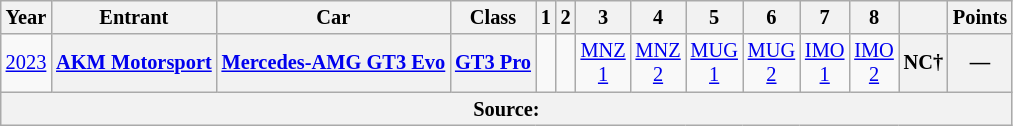<table class="wikitable" style="text-align:center; font-size:85%;">
<tr>
<th>Year</th>
<th>Entrant</th>
<th>Car</th>
<th>Class</th>
<th>1</th>
<th>2</th>
<th>3</th>
<th>4</th>
<th>5</th>
<th>6</th>
<th>7</th>
<th>8</th>
<th></th>
<th>Points</th>
</tr>
<tr>
<td id=2023C><a href='#'>2023</a></td>
<th nowrap><a href='#'>AKM Motorsport</a></th>
<th nowrap><a href='#'>Mercedes-AMG GT3 Evo</a></th>
<th nowrap><a href='#'>GT3 Pro</a></th>
<td></td>
<td></td>
<td><a href='#'>MNZ<br>1</a></td>
<td><a href='#'>MNZ<br>2</a></td>
<td><a href='#'>MUG<br>1</a></td>
<td><a href='#'>MUG<br>2</a></td>
<td><a href='#'>IMO<br>1</a></td>
<td><a href='#'>IMO<br>2</a></td>
<th>NC†</th>
<th>—</th>
</tr>
<tr>
<th colspan="100">Source:</th>
</tr>
</table>
